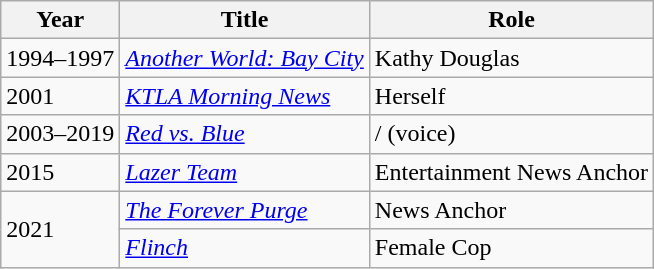<table class="sortable wikitable">
<tr>
<th>Year</th>
<th>Title</th>
<th>Role</th>
</tr>
<tr>
<td>1994–1997</td>
<td><em><a href='#'>Another World: Bay City</a></em></td>
<td>Kathy Douglas</td>
</tr>
<tr>
<td>2001</td>
<td><em><a href='#'>KTLA Morning News</a></em></td>
<td>Herself</td>
</tr>
<tr>
<td>2003–2019</td>
<td><em><a href='#'>Red vs. Blue</a></em></td>
<td>/ (voice)</td>
</tr>
<tr>
<td>2015</td>
<td><em><a href='#'>Lazer Team</a></em></td>
<td>Entertainment News Anchor</td>
</tr>
<tr>
<td rowspan=2>2021</td>
<td><em><a href='#'>The Forever Purge</a></em></td>
<td>News Anchor</td>
</tr>
<tr>
<td><em><a href='#'>Flinch</a></em></td>
<td>Female Cop</td>
</tr>
</table>
